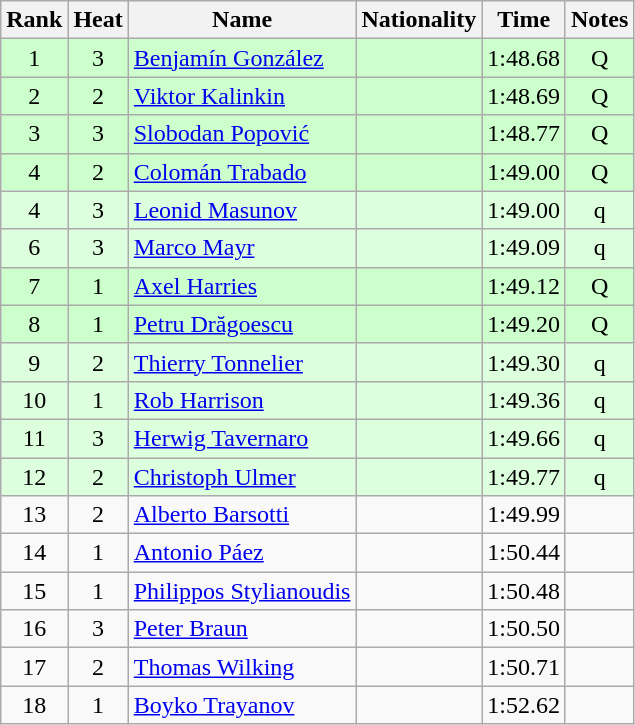<table class="wikitable sortable" style="text-align:center">
<tr>
<th>Rank</th>
<th>Heat</th>
<th>Name</th>
<th>Nationality</th>
<th>Time</th>
<th>Notes</th>
</tr>
<tr bgcolor=ccffcc>
<td>1</td>
<td>3</td>
<td align="left"><a href='#'>Benjamín González</a></td>
<td align=left></td>
<td>1:48.68</td>
<td>Q</td>
</tr>
<tr bgcolor=ccffcc>
<td>2</td>
<td>2</td>
<td align="left"><a href='#'>Viktor Kalinkin</a></td>
<td align=left></td>
<td>1:48.69</td>
<td>Q</td>
</tr>
<tr bgcolor=ccffcc>
<td>3</td>
<td>3</td>
<td align="left"><a href='#'>Slobodan Popović</a></td>
<td align=left></td>
<td>1:48.77</td>
<td>Q</td>
</tr>
<tr bgcolor=ccffcc>
<td>4</td>
<td>2</td>
<td align="left"><a href='#'>Colomán Trabado</a></td>
<td align=left></td>
<td>1:49.00</td>
<td>Q</td>
</tr>
<tr bgcolor=ddffdd>
<td>4</td>
<td>3</td>
<td align="left"><a href='#'>Leonid Masunov</a></td>
<td align=left></td>
<td>1:49.00</td>
<td>q</td>
</tr>
<tr bgcolor=ddffdd>
<td>6</td>
<td>3</td>
<td align="left"><a href='#'>Marco Mayr</a></td>
<td align=left></td>
<td>1:49.09</td>
<td>q</td>
</tr>
<tr bgcolor=ccffcc>
<td>7</td>
<td>1</td>
<td align="left"><a href='#'>Axel Harries</a></td>
<td align=left></td>
<td>1:49.12</td>
<td>Q</td>
</tr>
<tr bgcolor=ccffcc>
<td>8</td>
<td>1</td>
<td align="left"><a href='#'>Petru Drăgoescu</a></td>
<td align=left></td>
<td>1:49.20</td>
<td>Q</td>
</tr>
<tr bgcolor=ddffdd>
<td>9</td>
<td>2</td>
<td align="left"><a href='#'>Thierry Tonnelier</a></td>
<td align=left></td>
<td>1:49.30</td>
<td>q</td>
</tr>
<tr bgcolor=ddffdd>
<td>10</td>
<td>1</td>
<td align="left"><a href='#'>Rob Harrison</a></td>
<td align=left></td>
<td>1:49.36</td>
<td>q</td>
</tr>
<tr bgcolor=ddffdd>
<td>11</td>
<td>3</td>
<td align="left"><a href='#'>Herwig Tavernaro</a></td>
<td align=left></td>
<td>1:49.66</td>
<td>q</td>
</tr>
<tr bgcolor=ddffdd>
<td>12</td>
<td>2</td>
<td align="left"><a href='#'>Christoph Ulmer</a></td>
<td align=left></td>
<td>1:49.77</td>
<td>q</td>
</tr>
<tr>
<td>13</td>
<td>2</td>
<td align="left"><a href='#'>Alberto Barsotti</a></td>
<td align=left></td>
<td>1:49.99</td>
<td></td>
</tr>
<tr>
<td>14</td>
<td>1</td>
<td align="left"><a href='#'>Antonio Páez</a></td>
<td align=left></td>
<td>1:50.44</td>
<td></td>
</tr>
<tr>
<td>15</td>
<td>1</td>
<td align="left"><a href='#'>Philippos Stylianoudis</a></td>
<td align=left></td>
<td>1:50.48</td>
<td></td>
</tr>
<tr>
<td>16</td>
<td>3</td>
<td align="left"><a href='#'>Peter Braun</a></td>
<td align=left></td>
<td>1:50.50</td>
<td></td>
</tr>
<tr>
<td>17</td>
<td>2</td>
<td align="left"><a href='#'>Thomas Wilking</a></td>
<td align=left></td>
<td>1:50.71</td>
<td></td>
</tr>
<tr>
<td>18</td>
<td>1</td>
<td align="left"><a href='#'>Boyko Trayanov</a></td>
<td align=left></td>
<td>1:52.62</td>
<td></td>
</tr>
</table>
